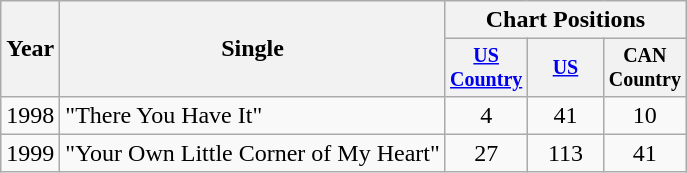<table class="wikitable" style="text-align:center;">
<tr>
<th rowspan="2">Year</th>
<th rowspan="2">Single</th>
<th colspan="3">Chart Positions</th>
</tr>
<tr style="font-size:smaller;">
<th width="45"><a href='#'>US Country</a></th>
<th width="45"><a href='#'>US</a></th>
<th width="45">CAN Country</th>
</tr>
<tr>
<td>1998</td>
<td align="left">"There You Have It"</td>
<td>4</td>
<td>41</td>
<td>10</td>
</tr>
<tr>
<td>1999</td>
<td align="left">"Your Own Little Corner of My Heart"</td>
<td>27</td>
<td>113</td>
<td>41</td>
</tr>
</table>
